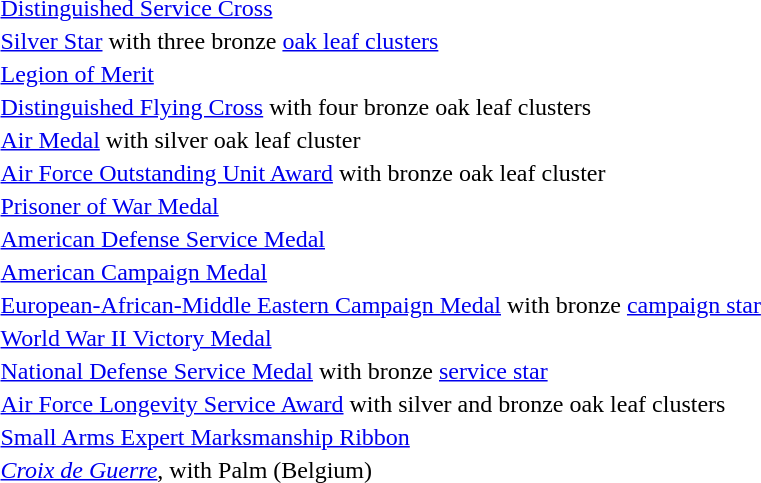<table>
<tr>
<td></td>
<td><a href='#'>Distinguished Service Cross</a></td>
</tr>
<tr>
<td></td>
<td><a href='#'>Silver Star</a> with three bronze <a href='#'>oak leaf clusters</a></td>
</tr>
<tr>
<td></td>
<td><a href='#'>Legion of Merit</a></td>
</tr>
<tr>
<td></td>
<td><a href='#'>Distinguished Flying Cross</a> with four bronze oak leaf clusters</td>
</tr>
<tr>
<td></td>
<td><a href='#'>Air Medal</a> with silver oak leaf cluster</td>
</tr>
<tr>
<td></td>
<td><a href='#'>Air Force Outstanding Unit Award</a> with bronze oak leaf cluster</td>
</tr>
<tr>
<td></td>
<td><a href='#'>Prisoner of War Medal</a></td>
</tr>
<tr>
<td></td>
<td><a href='#'>American Defense Service Medal</a></td>
</tr>
<tr>
<td></td>
<td><a href='#'>American Campaign Medal</a></td>
</tr>
<tr>
<td></td>
<td><a href='#'>European-African-Middle Eastern Campaign Medal</a> with bronze <a href='#'>campaign star</a></td>
</tr>
<tr>
<td></td>
<td><a href='#'>World War II Victory Medal</a></td>
</tr>
<tr>
<td></td>
<td><a href='#'>National Defense Service Medal</a> with bronze <a href='#'>service star</a></td>
</tr>
<tr>
<td></td>
<td><a href='#'>Air Force Longevity Service Award</a> with silver and bronze oak leaf clusters</td>
</tr>
<tr>
<td></td>
<td><a href='#'>Small Arms Expert Marksmanship Ribbon</a></td>
</tr>
<tr>
<td></td>
<td><em><a href='#'>Croix de Guerre</a></em>, with Palm (Belgium)</td>
</tr>
</table>
